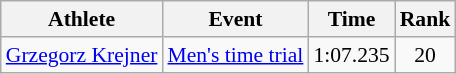<table class=wikitable style="font-size:90%">
<tr>
<th>Athlete</th>
<th>Event</th>
<th>Time</th>
<th>Rank</th>
</tr>
<tr align=center>
<td align=left><a href='#'>Grzegorz Krejner</a></td>
<td align=left><a href='#'>Men's time trial</a></td>
<td>1:07.235</td>
<td>20</td>
</tr>
</table>
